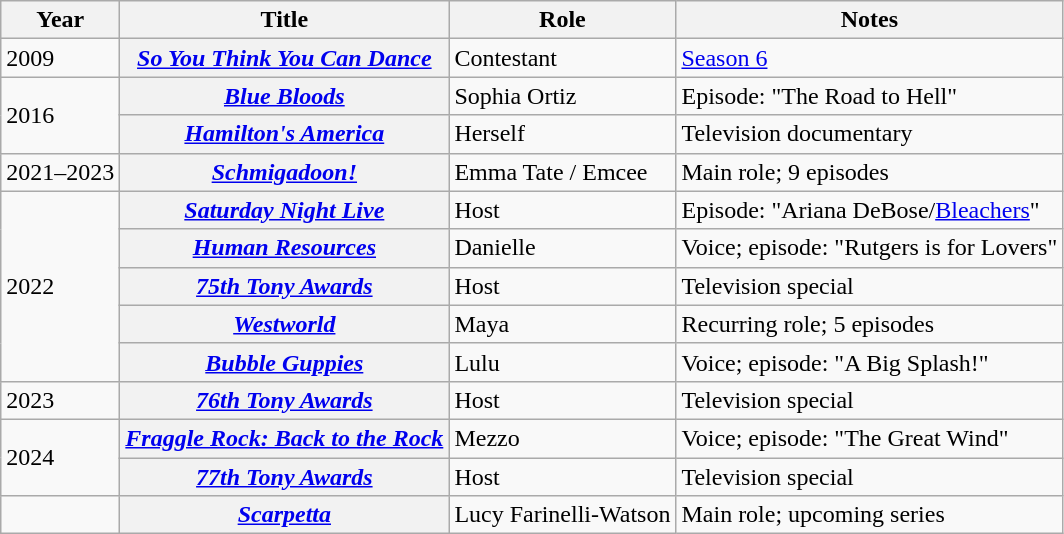<table class="wikitable plainrowheaders sortable">
<tr>
<th scope="col">Year</th>
<th scope="col">Title</th>
<th scope="col">Role</th>
<th scope="col" class="unsortable">Notes</th>
</tr>
<tr>
<td>2009</td>
<th scope="row"><em><a href='#'>So You Think You Can Dance</a></em></th>
<td>Contestant</td>
<td><a href='#'>Season 6</a></td>
</tr>
<tr>
<td rowspan="2">2016</td>
<th scope="row"><em><a href='#'>Blue Bloods</a></em></th>
<td>Sophia Ortiz</td>
<td>Episode: "The Road to Hell"</td>
</tr>
<tr>
<th scope="row"><em><a href='#'>Hamilton's America</a></em></th>
<td>Herself</td>
<td>Television documentary</td>
</tr>
<tr>
<td>2021–2023</td>
<th scope="row"><em><a href='#'>Schmigadoon!</a></em></th>
<td>Emma Tate / Emcee</td>
<td>Main role; 9 episodes</td>
</tr>
<tr>
<td rowspan="5">2022</td>
<th scope="row"><em><a href='#'>Saturday Night Live</a></em></th>
<td>Host</td>
<td>Episode: "Ariana DeBose/<a href='#'>Bleachers</a>"</td>
</tr>
<tr>
<th scope="row"><em><a href='#'>Human Resources</a></em></th>
<td>Danielle</td>
<td>Voice; episode: "Rutgers is for Lovers"</td>
</tr>
<tr>
<th scope="row"><em><a href='#'>75th Tony Awards</a></em></th>
<td>Host</td>
<td>Television special</td>
</tr>
<tr>
<th scope="row"><em><a href='#'>Westworld</a></em></th>
<td>Maya</td>
<td>Recurring role; 5 episodes</td>
</tr>
<tr>
<th scope="row"><em><a href='#'>Bubble Guppies</a></em></th>
<td>Lulu</td>
<td>Voice; episode: "A Big Splash!"</td>
</tr>
<tr>
<td>2023</td>
<th scope="row"><em><a href='#'>76th Tony Awards</a></em></th>
<td>Host</td>
<td>Television special</td>
</tr>
<tr>
<td rowspan="2">2024</td>
<th scope="row"><em><a href='#'>Fraggle Rock: Back to the Rock</a></em></th>
<td>Mezzo</td>
<td>Voice; episode: "The Great Wind"</td>
</tr>
<tr>
<th scope="row"><em><a href='#'>77th Tony Awards</a></em></th>
<td>Host</td>
<td>Television special</td>
</tr>
<tr>
<td></td>
<th scope="row"><a href='#'><em>Scarpetta</em></a></th>
<td>Lucy Farinelli-Watson</td>
<td>Main role; upcoming series</td>
</tr>
</table>
